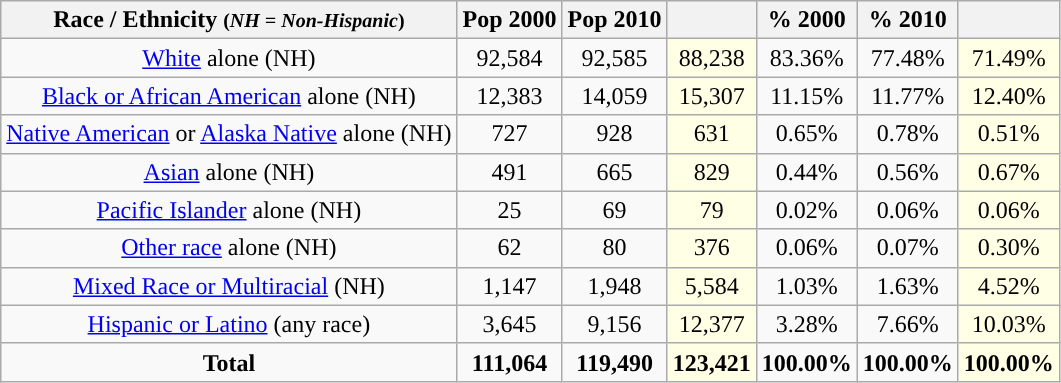<table class="wikitable" style="text-align:center;">
<tr>
<th>Race / Ethnicity <small>(<em>NH = Non-Hispanic</em>)</small></th>
<th>Pop 2000</th>
<th>Pop 2010</th>
<th></th>
<th>% 2000</th>
<th>% 2010</th>
<th></th>
</tr>
<tr>
<td><a href='#'>White</a> alone (NH)</td>
<td>92,584</td>
<td>92,585</td>
<td style='background: #ffffe6;'>88,238</td>
<td>83.36%</td>
<td>77.48%</td>
<td style='background: #ffffe6;'>71.49%</td>
</tr>
<tr>
<td><a href='#'>Black or African American</a> alone (NH)</td>
<td>12,383</td>
<td>14,059</td>
<td style='background: #ffffe6;'>15,307</td>
<td>11.15%</td>
<td>11.77%</td>
<td style='background: #ffffe6;'>12.40%</td>
</tr>
<tr>
<td><a href='#'>Native American</a> or <a href='#'>Alaska Native</a> alone (NH)</td>
<td>727</td>
<td>928</td>
<td style='background: #ffffe6;'>631</td>
<td>0.65%</td>
<td>0.78%</td>
<td style='background: #ffffe6;'>0.51%</td>
</tr>
<tr>
<td><a href='#'>Asian</a> alone (NH)</td>
<td>491</td>
<td>665</td>
<td style='background: #ffffe6;'>829</td>
<td>0.44%</td>
<td>0.56%</td>
<td style='background: #ffffe6;'>0.67%</td>
</tr>
<tr>
<td><a href='#'>Pacific Islander</a> alone (NH)</td>
<td>25</td>
<td>69</td>
<td style='background: #ffffe6;'>79</td>
<td>0.02%</td>
<td>0.06%</td>
<td style='background: #ffffe6;'>0.06%</td>
</tr>
<tr>
<td><a href='#'>Other race</a> alone (NH)</td>
<td>62</td>
<td>80</td>
<td style='background: #ffffe6;'>376</td>
<td>0.06%</td>
<td>0.07%</td>
<td style='background: #ffffe6;'>0.30%</td>
</tr>
<tr>
<td><a href='#'>Mixed Race or Multiracial</a> (NH)</td>
<td>1,147</td>
<td>1,948</td>
<td style='background: #ffffe6;'>5,584</td>
<td>1.03%</td>
<td>1.63%</td>
<td style='background: #ffffe6;'>4.52%</td>
</tr>
<tr>
<td><a href='#'>Hispanic or Latino</a> (any race)</td>
<td>3,645</td>
<td>9,156</td>
<td style='background: #ffffe6;'>12,377</td>
<td>3.28%</td>
<td>7.66%</td>
<td style='background: #ffffe6;'>10.03%</td>
</tr>
<tr>
<td><strong>Total</strong></td>
<td><strong>111,064</strong></td>
<td><strong>119,490</strong></td>
<td style='background: #ffffe6;'><strong>123,421</strong></td>
<td><strong>100.00%</strong></td>
<td><strong>100.00%</strong></td>
<td style='background: #ffffe6;'><strong>100.00%</strong></td>
</tr>
</table>
